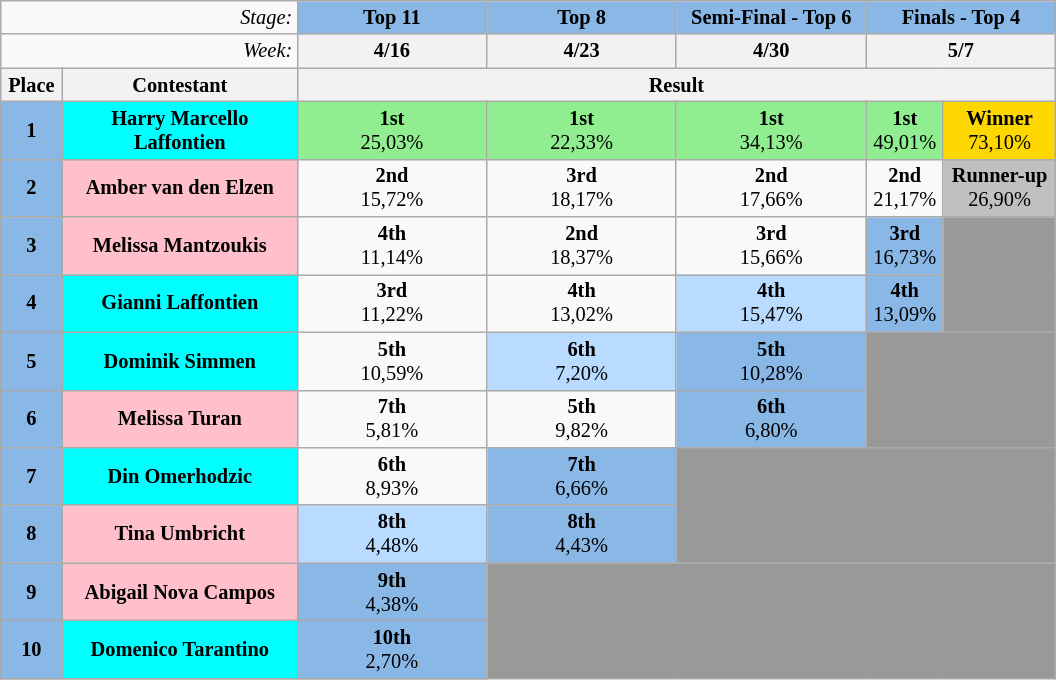<table class="wikitable" style="margin:1em auto; text-align:center; font-size:85%">
<tr>
<td colspan="2" style="text-align:right;"><em>Stage:</em></td>
<td style="background:#8ab8e6;"><strong>Top 11</strong></td>
<td style="background:#8ab8e6;"><strong>Top 8</strong></td>
<td style="background:#8ab8e6;"><strong>Semi-Final - Top 6</strong></td>
<td colspan="2" style="background:#8ab8e6;"><strong>Finals - Top 4</strong></td>
</tr>
<tr>
<td colspan="2" style="text-align:right;"><em>Week:</em></td>
<th style="width:120px;">4/16</th>
<th style="width:120px;">4/23</th>
<th style="width:120px;">4/30</th>
<th colspan="2" style="width:120px;">5/7</th>
</tr>
<tr>
<th style="width:35px;">Place</th>
<th style="width:150px;">Contestant</th>
<th colspan="7">Result</th>
</tr>
<tr>
<td style="background:#8ab8e6;"><strong>1</strong></td>
<td style="background:cyan;"><strong>Harry Marcello Laffontien</strong></td>
<td style="background:lightgreen;"><strong>1st</strong><br>25,03%</td>
<td style="background:lightgreen;"><strong>1st</strong><br>22,33%</td>
<td style="background:lightgreen;"><strong>1st</strong><br>34,13%</td>
<td style="background:lightgreen;"><strong>1st</strong><br>49,01%</td>
<td style="background:gold;"><strong>Winner</strong><br>73,10%</td>
</tr>
<tr>
<td style="background:#8ab8e6;"><strong>2</strong></td>
<td style="background:pink;"><strong>Amber van den Elzen</strong></td>
<td><strong>2nd</strong><br>15,72%</td>
<td><strong>3rd</strong><br>18,17%</td>
<td><strong>2nd</strong><br>17,66%</td>
<td><strong>2nd</strong><br>21,17%</td>
<td style="background:silver;"><strong>Runner-up</strong><br>26,90%</td>
</tr>
<tr>
<td style="background:#8ab8e6;"><strong>3</strong></td>
<td style="background:pink;"><strong>Melissa Mantzoukis</strong></td>
<td><strong>4th</strong><br>11,14%</td>
<td><strong>2nd</strong><br>18,37%</td>
<td><strong>3rd</strong><br>15,66%</td>
<td style="background:#8ab8e6;"><strong>3rd</strong><br>16,73%</td>
<td style="background:#999999;" colspan=2 rowspan=2></td>
</tr>
<tr>
<td style="background:#8ab8e6;"><strong>4</strong></td>
<td style="background:cyan;"><strong>Gianni Laffontien</strong></td>
<td><strong>3rd</strong><br>11,22%</td>
<td><strong>4th</strong><br>13,02%</td>
<td style="background:#b8dbff;"><strong>4th</strong><br>15,47%</td>
<td style="background:#8ab8e6;"><strong>4th</strong><br>13,09%</td>
</tr>
<tr>
<td style="background:#8ab8e6;"><strong>5</strong></td>
<td style="background:cyan;"><strong>Dominik Simmen</strong></td>
<td><strong>5th</strong><br>10,59%</td>
<td style="background:#b8dbff;"><strong>6th</strong><br>7,20%</td>
<td style="background:#8ab8e6;"><strong>5th</strong><br>10,28%</td>
<td style="background:#999999;" colspan=2 rowspan=2></td>
</tr>
<tr>
<td style="background:#8ab8e6;"><strong>6</strong></td>
<td style="background:pink;"><strong>Melissa Turan</strong></td>
<td><strong>7th</strong><br>5,81%</td>
<td><strong>5th</strong><br>9,82%</td>
<td style="background:#8ab8e6;"><strong>6th</strong><br>6,80%</td>
</tr>
<tr>
<td style="background:#8ab8e6;"><strong>7</strong></td>
<td style="background:cyan;"><strong>Din Omerhodzic</strong></td>
<td><strong>6th</strong><br>8,93%</td>
<td style="background:#8ab8e6;"><strong>7th</strong><br>6,66%</td>
<td style="background:#999999;" colspan=3 rowspan=2></td>
</tr>
<tr>
<td style="background:#8ab8e6;"><strong>8</strong></td>
<td style="background:pink;"><strong>Tina Umbricht</strong></td>
<td style="background:#b8dbff;"><strong>8th</strong><br>4,48%</td>
<td style="background:#8ab8e6;"><strong>8th</strong><br>4,43%</td>
</tr>
<tr>
<td style="background:#8ab8e6;"><strong>9</strong></td>
<td style="background:pink;"><strong>Abigail Nova Campos</strong></td>
<td style="background:#8ab8e6;"><strong>9th</strong><br>4,38%</td>
<td rowspan="3" colspan="4" style="background:#999999;"></td>
</tr>
<tr>
<td style="background:#8ab8e6;"><strong>10</strong></td>
<td style="background:cyan;"><strong>Domenico Tarantino</strong></td>
<td style="background:#8ab8e6;"><strong>10th</strong><br>2,70%</td>
</tr>
<tr>
</tr>
</table>
